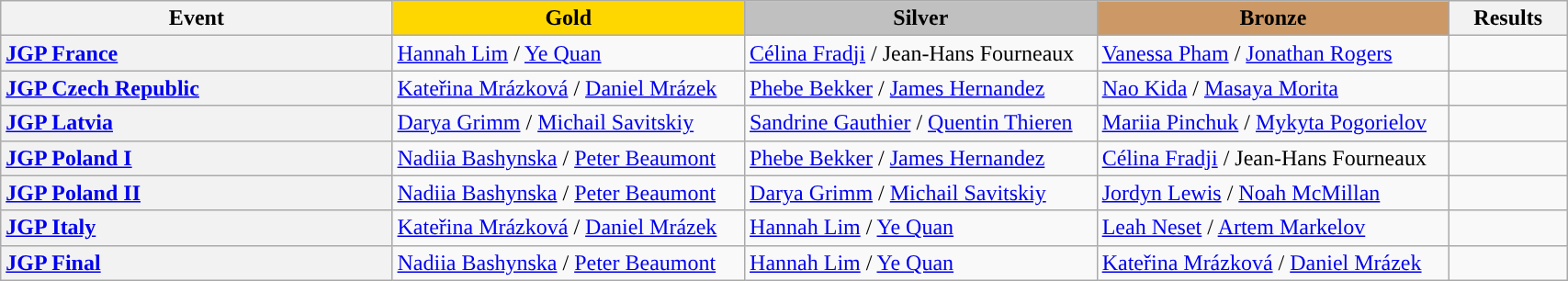<table class="wikitable unsortable" style="text-align:left; width:90%;">
<tr>
<th scope="col" style="text-align:center; width:25%;">Event</th>
<td scope="col" style="text-align:center; width:22.5%; background:gold"><strong>Gold</strong></td>
<td scope="col" style="text-align:center; width:22.5%; background:silver"><strong>Silver</strong></td>
<td scope="col" style="text-align:center; width:22.5%; background:#c96"><strong>Bronze</strong></td>
<th scope="col" style="text-align:center; width:7.5%;">Results</th>
</tr>
<tr>
<th scope="row" style="text-align:left"> <a href='#'>JGP France</a></th>
<td> <a href='#'>Hannah Lim</a> / <a href='#'>Ye Quan</a></td>
<td> <a href='#'>Célina Fradji</a> / Jean-Hans Fourneaux</td>
<td> <a href='#'>Vanessa Pham</a> / <a href='#'>Jonathan Rogers</a></td>
<td></td>
</tr>
<tr>
<th scope="row" style="text-align:left"> <a href='#'>JGP Czech Republic</a></th>
<td> <a href='#'>Kateřina Mrázková</a> / <a href='#'>Daniel Mrázek</a></td>
<td> <a href='#'>Phebe Bekker</a> / <a href='#'>James Hernandez</a></td>
<td> <a href='#'>Nao Kida</a> / <a href='#'>Masaya Morita</a></td>
<td></td>
</tr>
<tr>
<th scope="row" style="text-align:left"> <a href='#'>JGP Latvia</a></th>
<td> <a href='#'>Darya Grimm</a> / <a href='#'>Michail Savitskiy</a></td>
<td> <a href='#'>Sandrine Gauthier</a> / <a href='#'>Quentin Thieren</a></td>
<td> <a href='#'>Mariia Pinchuk</a> / <a href='#'>Mykyta Pogorielov</a></td>
<td></td>
</tr>
<tr>
<th scope="row" style="text-align:left"> <a href='#'>JGP Poland I</a></th>
<td> <a href='#'>Nadiia Bashynska</a> / <a href='#'>Peter Beaumont</a></td>
<td> <a href='#'>Phebe Bekker</a> / <a href='#'>James Hernandez</a></td>
<td> <a href='#'>Célina Fradji</a> / Jean-Hans Fourneaux</td>
<td></td>
</tr>
<tr>
<th scope="row" style="text-align:left"> <a href='#'>JGP Poland II</a></th>
<td> <a href='#'>Nadiia Bashynska</a> / <a href='#'>Peter Beaumont</a></td>
<td> <a href='#'>Darya Grimm</a> / <a href='#'>Michail Savitskiy</a></td>
<td> <a href='#'>Jordyn Lewis</a> / <a href='#'>Noah McMillan</a></td>
<td></td>
</tr>
<tr>
<th scope="row" style="text-align:left"> <a href='#'>JGP Italy</a></th>
<td> <a href='#'>Kateřina Mrázková</a> / <a href='#'>Daniel Mrázek</a></td>
<td> <a href='#'>Hannah Lim</a> / <a href='#'>Ye Quan</a></td>
<td> <a href='#'>Leah Neset</a> / <a href='#'>Artem Markelov</a></td>
<td></td>
</tr>
<tr>
<th scope="row" style="text-align:left"> <a href='#'>JGP Final</a></th>
<td> <a href='#'>Nadiia Bashynska</a> / <a href='#'>Peter Beaumont</a></td>
<td> <a href='#'>Hannah Lim</a> / <a href='#'>Ye Quan</a></td>
<td> <a href='#'>Kateřina Mrázková</a> / <a href='#'>Daniel Mrázek</a></td>
<td></td>
</tr>
</table>
